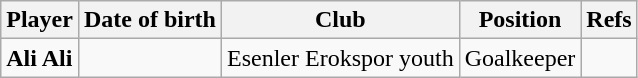<table class="wikitable sortable">
<tr>
<th>Player</th>
<th>Date of birth</th>
<th>Club</th>
<th>Position</th>
<th>Refs</th>
</tr>
<tr>
<td><strong>Ali Ali</strong></td>
<td></td>
<td>Esenler Erokspor youth</td>
<td>Goalkeeper</td>
<td></td>
</tr>
</table>
